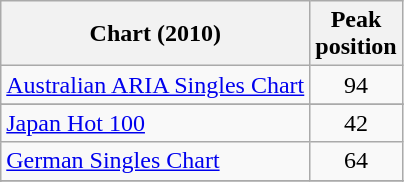<table class="wikitable sortable">
<tr>
<th>Chart (2010)</th>
<th>Peak<br>position</th>
</tr>
<tr>
<td><a href='#'>Australian ARIA Singles Chart</a></td>
<td align="center">94</td>
</tr>
<tr>
</tr>
<tr>
<td><a href='#'>Japan Hot 100</a></td>
<td align="center">42</td>
</tr>
<tr>
<td><a href='#'>German Singles Chart</a></td>
<td align="center">64</td>
</tr>
<tr>
</tr>
<tr>
</tr>
<tr>
</tr>
<tr>
</tr>
<tr>
</tr>
<tr>
</tr>
<tr>
</tr>
</table>
